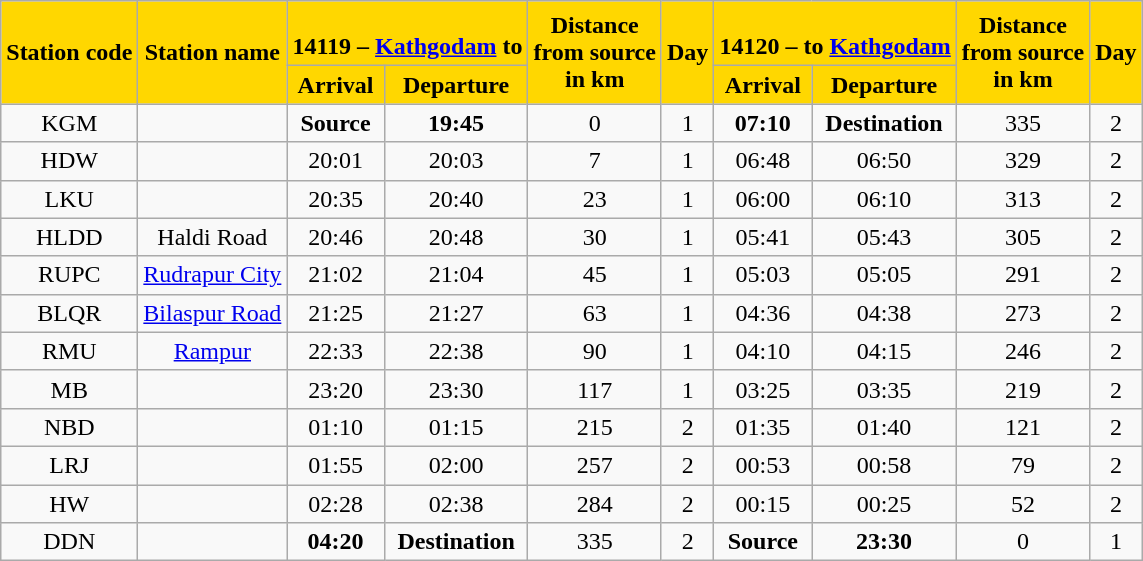<table class="wikitable plainrowheaders unsortable" style="text-align:center">
<tr>
<th scope="col" rowspan="2" style="background:gold;">Station code</th>
<th scope="col" rowspan="2" style="background:gold;">Station name</th>
<th scope="col" colspan="2" style="background:gold;"><br><strong>14119 – <a href='#'>Kathgodam</a> to </strong></th>
<th scope="col" rowspan="2" style="background:gold;">Distance<br> from source <br>in km</th>
<th scope="col" rowspan="2" style="background:gold;">Day</th>
<th scope="col" colspan="2" style="background:gold;"><br><strong>14120 –  to <a href='#'>Kathgodam</a></strong></th>
<th scope="col" rowspan="2" style="background:gold;">Distance<br> from source <br>in km</th>
<th scope="col" rowspan="2" style="background:gold;">Day</th>
</tr>
<tr>
<th scope="col" colspan="1" style="background:gold;">Arrival</th>
<th scope="col" colspan="1" style="background:gold;">Departure</th>
<th scope="col" colspan="1" style="background:gold;">Arrival</th>
<th scope="col" colspan="1" style="background:gold;">Departure</th>
</tr>
<tr>
<td valign="center">KGM</td>
<td valign="center"></td>
<td valign="center"><strong>Source</strong></td>
<td valign="center"><strong>19:45</strong></td>
<td valign="center">0</td>
<td valign="center">1</td>
<td valign="center"><strong>07:10</strong></td>
<td valign="center"><strong>Destination</strong></td>
<td valign="center">335</td>
<td valign="center">2</td>
</tr>
<tr>
<td valign="center">HDW</td>
<td valign="center"></td>
<td valign="center">20:01</td>
<td valign="center">20:03</td>
<td valign="center">7</td>
<td valign="center">1</td>
<td valign="center">06:48</td>
<td valign="center">06:50</td>
<td valign="center">329</td>
<td valign="center">2</td>
</tr>
<tr>
<td valign="center">LKU</td>
<td valign="center"></td>
<td valign="center">20:35</td>
<td valign="center">20:40</td>
<td valign="center">23</td>
<td valign="center">1</td>
<td valign="center">06:00</td>
<td valign="center">06:10</td>
<td valign="center">313</td>
<td valign="center">2</td>
</tr>
<tr>
<td valign="center">HLDD</td>
<td valign="center">Haldi Road</td>
<td valign="center">20:46</td>
<td valign="center">20:48</td>
<td valign="center">30</td>
<td valign="center">1</td>
<td valign="center">05:41</td>
<td valign="center">05:43</td>
<td valign="center">305</td>
<td valign="center">2</td>
</tr>
<tr>
<td valign="center">RUPC</td>
<td valign="center"><a href='#'>Rudrapur City</a></td>
<td valign="center">21:02</td>
<td valign="center">21:04</td>
<td valign="center">45</td>
<td valign="center">1</td>
<td valign="center">05:03</td>
<td valign="center">05:05</td>
<td valign="center">291</td>
<td valign="center">2</td>
</tr>
<tr>
<td valign="center">BLQR</td>
<td valign="center"><a href='#'>Bilaspur Road</a></td>
<td valign="center">21:25</td>
<td valign="center">21:27</td>
<td valign="center">63</td>
<td valign="center">1</td>
<td valign="center">04:36</td>
<td valign="center">04:38</td>
<td valign="center">273</td>
<td valign="center">2</td>
</tr>
<tr>
<td valign="center">RMU</td>
<td valign="center"><a href='#'>Rampur</a></td>
<td valign="center">22:33</td>
<td valign="center">22:38</td>
<td valign="center">90</td>
<td valign="center">1</td>
<td valign="center">04:10</td>
<td valign="center">04:15</td>
<td valign="center">246</td>
<td valign="center">2</td>
</tr>
<tr>
<td valign="center">MB</td>
<td valign="center"></td>
<td valign="center">23:20</td>
<td valign="center">23:30</td>
<td valign="center">117</td>
<td valign="center">1</td>
<td valign="center">03:25</td>
<td valign="center">03:35</td>
<td valign="center">219</td>
<td valign="center">2</td>
</tr>
<tr>
<td valign="center">NBD</td>
<td valign="center"></td>
<td valign="center">01:10</td>
<td valign="center">01:15</td>
<td valign="center">215</td>
<td valign="center">2</td>
<td valign="center">01:35</td>
<td valign="center">01:40</td>
<td valign="center">121</td>
<td valign="center">2</td>
</tr>
<tr>
<td valign="center">LRJ</td>
<td valign="center"></td>
<td valign="center">01:55</td>
<td valign="center">02:00</td>
<td valign="center">257</td>
<td valign="center">2</td>
<td valign="center">00:53</td>
<td valign="center">00:58</td>
<td valign="center">79</td>
<td valign="center">2</td>
</tr>
<tr>
<td valign="center">HW</td>
<td valign="center"></td>
<td valign="center">02:28</td>
<td valign="center">02:38</td>
<td valign="center">284</td>
<td valign="center">2</td>
<td valign="center">00:15</td>
<td valign="center">00:25</td>
<td valign="center">52</td>
<td valign="center">2</td>
</tr>
<tr>
<td valign="center">DDN</td>
<td valign="center"></td>
<td valign="center"><strong>04:20</strong></td>
<td valign="center"><strong>Destination</strong></td>
<td valign="center">335</td>
<td valign="center">2</td>
<td valign="center"><strong>Source</strong></td>
<td valign="center"><strong>23:30</strong></td>
<td valign="center">0</td>
<td valign="center">1</td>
</tr>
</table>
